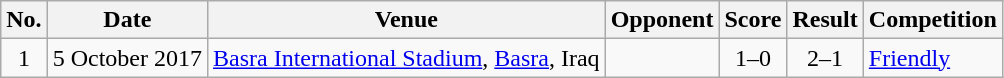<table class="wikitable sortable">
<tr>
<th scope="col">No.</th>
<th scope="col">Date</th>
<th scope="col">Venue</th>
<th scope="col">Opponent</th>
<th scope="col">Score</th>
<th scope="col">Result</th>
<th scope="col">Competition</th>
</tr>
<tr>
<td style="text-align:center">1</td>
<td>5 October 2017</td>
<td><a href='#'>Basra International Stadium</a>, <a href='#'>Basra</a>, Iraq</td>
<td></td>
<td style="text-align:center">1–0</td>
<td style="text-align:center">2–1</td>
<td><a href='#'>Friendly</a></td>
</tr>
</table>
